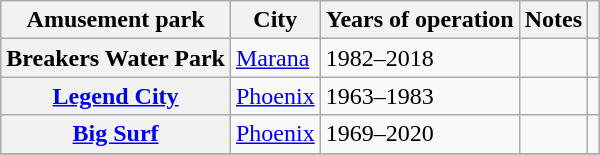<table class="wikitable plainrowheaders sortable">
<tr>
<th scope="col">Amusement park</th>
<th scope="col">City</th>
<th scope="col">Years of operation</th>
<th scope="col" class="unsortable">Notes</th>
<th scope="col" class="unsortable"></th>
</tr>
<tr>
<th scope="row">Breakers Water Park</th>
<td><a href='#'>Marana</a></td>
<td>1982–2018</td>
<td></td>
<td style="text-align:center;"></td>
</tr>
<tr>
<th scope="row"><a href='#'>Legend City</a></th>
<td><a href='#'>Phoenix</a></td>
<td>1963–1983</td>
<td></td>
<td style="text-align:center;"></td>
</tr>
<tr>
<th scope="row"><a href='#'>Big Surf</a></th>
<td><a href='#'>Phoenix</a></td>
<td>1969–2020</td>
<td></td>
<td style="text-align:center;"></td>
</tr>
<tr>
</tr>
</table>
